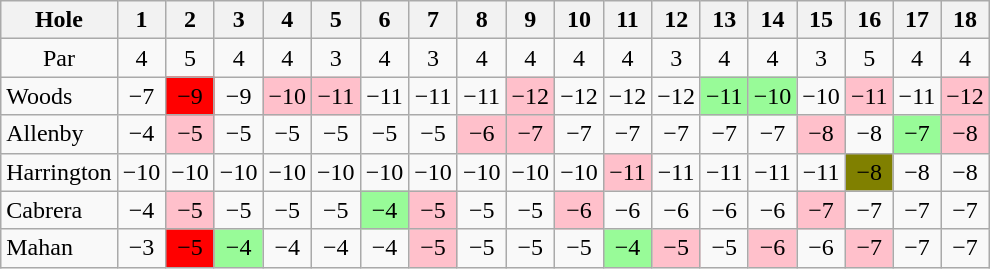<table class="wikitable" style="text-align:center">
<tr>
<th>Hole</th>
<th>1</th>
<th>2</th>
<th>3</th>
<th>4</th>
<th>5</th>
<th>6</th>
<th>7</th>
<th>8</th>
<th>9</th>
<th>10</th>
<th>11</th>
<th>12</th>
<th>13</th>
<th>14</th>
<th>15</th>
<th>16</th>
<th>17</th>
<th>18</th>
</tr>
<tr>
<td>Par</td>
<td>4</td>
<td>5</td>
<td>4</td>
<td>4</td>
<td>3</td>
<td>4</td>
<td>3</td>
<td>4</td>
<td>4</td>
<td>4</td>
<td>4</td>
<td>3</td>
<td>4</td>
<td>4</td>
<td>3</td>
<td>5</td>
<td>4</td>
<td>4</td>
</tr>
<tr>
<td align=left> Woods</td>
<td>−7</td>
<td style="background: Red;">−9</td>
<td>−9</td>
<td style="background: Pink;">−10</td>
<td style="background: Pink;">−11</td>
<td>−11</td>
<td>−11</td>
<td>−11</td>
<td style="background: Pink;">−12</td>
<td>−12</td>
<td>−12</td>
<td>−12</td>
<td style="background: PaleGreen;">−11</td>
<td style="background: PaleGreen;">−10</td>
<td>−10</td>
<td style="background: Pink;">−11</td>
<td>−11</td>
<td style="background: Pink;">−12</td>
</tr>
<tr>
<td align=left> Allenby</td>
<td>−4</td>
<td style="background: Pink;">−5</td>
<td>−5</td>
<td>−5</td>
<td>−5</td>
<td>−5</td>
<td>−5</td>
<td style="background: Pink;">−6</td>
<td style="background: Pink;">−7</td>
<td>−7</td>
<td>−7</td>
<td>−7</td>
<td>−7</td>
<td>−7</td>
<td style="background: Pink;">−8</td>
<td>−8</td>
<td style="background: PaleGreen;">−7</td>
<td style="background: Pink;">−8</td>
</tr>
<tr>
<td align=left> Harrington</td>
<td>−10</td>
<td>−10</td>
<td>−10</td>
<td>−10</td>
<td>−10</td>
<td>−10</td>
<td>−10</td>
<td>−10</td>
<td>−10</td>
<td>−10</td>
<td style="background: Pink;">−11</td>
<td>−11</td>
<td>−11</td>
<td>−11</td>
<td>−11</td>
<td style="background: Olive;">−8</td>
<td>−8</td>
<td>−8</td>
</tr>
<tr>
<td align=left> Cabrera</td>
<td>−4</td>
<td style="background: Pink;">−5</td>
<td>−5</td>
<td>−5</td>
<td>−5</td>
<td style="background: PaleGreen;">−4</td>
<td style="background: Pink;">−5</td>
<td>−5</td>
<td>−5</td>
<td style="background: Pink;">−6</td>
<td>−6</td>
<td>−6</td>
<td>−6</td>
<td>−6</td>
<td style="background: Pink;">−7</td>
<td>−7</td>
<td>−7</td>
<td>−7</td>
</tr>
<tr>
<td align=left> Mahan</td>
<td>−3</td>
<td style="background: Red;">−5</td>
<td style="background: PaleGreen;">−4</td>
<td>−4</td>
<td>−4</td>
<td>−4</td>
<td style="background: Pink;">−5</td>
<td>−5</td>
<td>−5</td>
<td>−5</td>
<td style="background: PaleGreen;">−4</td>
<td style="background: Pink;">−5</td>
<td>−5</td>
<td style="background: Pink;">−6</td>
<td>−6</td>
<td style="background: Pink;">−7</td>
<td>−7</td>
<td>−7</td>
</tr>
</table>
